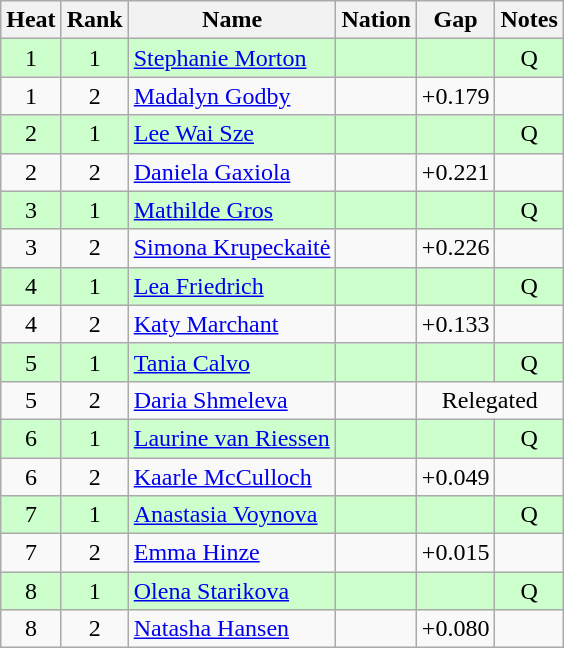<table class="wikitable sortable" style="text-align:center">
<tr>
<th>Heat</th>
<th>Rank</th>
<th>Name</th>
<th>Nation</th>
<th>Gap</th>
<th>Notes</th>
</tr>
<tr bgcolor=ccffcc>
<td>1</td>
<td>1</td>
<td align=left><a href='#'>Stephanie Morton</a></td>
<td align=left></td>
<td></td>
<td>Q</td>
</tr>
<tr>
<td>1</td>
<td>2</td>
<td align=left><a href='#'>Madalyn Godby</a></td>
<td align=left></td>
<td>+0.179</td>
<td></td>
</tr>
<tr bgcolor=ccffcc>
<td>2</td>
<td>1</td>
<td align=left><a href='#'>Lee Wai Sze</a></td>
<td align=left></td>
<td></td>
<td>Q</td>
</tr>
<tr>
<td>2</td>
<td>2</td>
<td align=left><a href='#'>Daniela Gaxiola</a></td>
<td align=left></td>
<td>+0.221</td>
<td></td>
</tr>
<tr bgcolor=ccffcc>
<td>3</td>
<td>1</td>
<td align=left><a href='#'>Mathilde Gros</a></td>
<td align=left></td>
<td></td>
<td>Q</td>
</tr>
<tr>
<td>3</td>
<td>2</td>
<td align=left><a href='#'>Simona Krupeckaitė</a></td>
<td align=left></td>
<td>+0.226</td>
<td></td>
</tr>
<tr bgcolor=ccffcc>
<td>4</td>
<td>1</td>
<td align=left><a href='#'>Lea Friedrich</a></td>
<td align=left></td>
<td></td>
<td>Q</td>
</tr>
<tr>
<td>4</td>
<td>2</td>
<td align=left><a href='#'>Katy Marchant</a></td>
<td align=left></td>
<td>+0.133</td>
<td></td>
</tr>
<tr bgcolor=ccffcc>
<td>5</td>
<td>1</td>
<td align=left><a href='#'>Tania Calvo</a></td>
<td align=left></td>
<td></td>
<td>Q</td>
</tr>
<tr>
<td>5</td>
<td>2</td>
<td align=left><a href='#'>Daria Shmeleva</a></td>
<td align=left></td>
<td colspan=2>Relegated</td>
</tr>
<tr bgcolor=ccffcc>
<td>6</td>
<td>1</td>
<td align=left><a href='#'>Laurine van Riessen</a></td>
<td align=left></td>
<td></td>
<td>Q</td>
</tr>
<tr>
<td>6</td>
<td>2</td>
<td align=left><a href='#'>Kaarle McCulloch</a></td>
<td align=left></td>
<td>+0.049</td>
<td></td>
</tr>
<tr bgcolor=ccffcc>
<td>7</td>
<td>1</td>
<td align=left><a href='#'>Anastasia Voynova</a></td>
<td align=left></td>
<td></td>
<td>Q</td>
</tr>
<tr>
<td>7</td>
<td>2</td>
<td align=left><a href='#'>Emma Hinze</a></td>
<td align=left></td>
<td>+0.015</td>
<td></td>
</tr>
<tr bgcolor=ccffcc>
<td>8</td>
<td>1</td>
<td align=left><a href='#'>Olena Starikova</a></td>
<td align=left></td>
<td></td>
<td>Q</td>
</tr>
<tr>
<td>8</td>
<td>2</td>
<td align=left><a href='#'>Natasha Hansen</a></td>
<td align=left></td>
<td>+0.080</td>
<td></td>
</tr>
</table>
